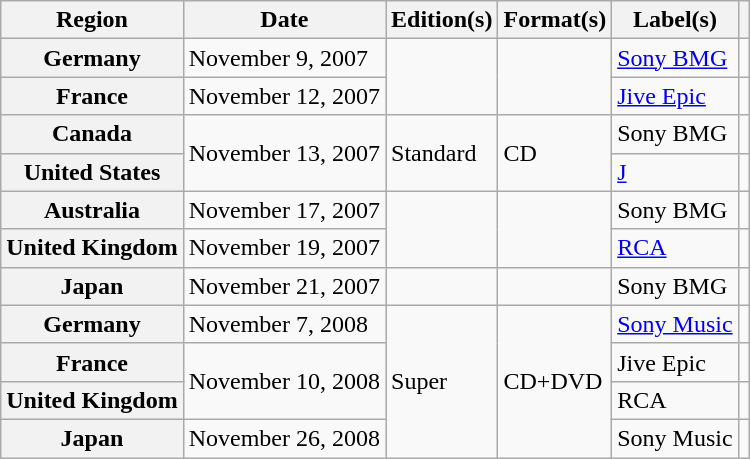<table class="wikitable sortable plainrowheaders">
<tr>
<th scope="col">Region</th>
<th scope="col">Date</th>
<th scope="col">Edition(s)</th>
<th scope="col">Format(s)</th>
<th scope="col">Label(s)</th>
<th scope="col"></th>
</tr>
<tr>
<th scope="row">Germany</th>
<td>November 9, 2007</td>
<td rowspan="2"></td>
<td rowspan="2"></td>
<td><a href='#'>Sony BMG</a></td>
<td align="center"></td>
</tr>
<tr>
<th scope="row">France</th>
<td>November 12, 2007</td>
<td><a href='#'>Jive Epic</a></td>
<td align="center"></td>
</tr>
<tr>
<th scope="row">Canada</th>
<td rowspan="2">November 13, 2007</td>
<td rowspan="2">Standard</td>
<td rowspan="2">CD</td>
<td>Sony BMG</td>
<td align="center"></td>
</tr>
<tr>
<th scope="row">United States</th>
<td><a href='#'>J</a></td>
<td align="center"></td>
</tr>
<tr>
<th scope="row">Australia</th>
<td>November 17, 2007</td>
<td rowspan="2"></td>
<td rowspan="2"></td>
<td>Sony BMG</td>
<td align="center"></td>
</tr>
<tr>
<th scope="row">United Kingdom</th>
<td>November 19, 2007</td>
<td><a href='#'>RCA</a></td>
<td align="center"></td>
</tr>
<tr>
<th scope="row">Japan</th>
<td>November 21, 2007</td>
<td></td>
<td></td>
<td>Sony BMG</td>
<td align="center"></td>
</tr>
<tr>
<th scope="row">Germany</th>
<td>November 7, 2008</td>
<td rowspan="4">Super</td>
<td rowspan="4">CD+DVD</td>
<td><a href='#'>Sony Music</a></td>
<td align="center"></td>
</tr>
<tr>
<th scope="row">France</th>
<td rowspan="2">November 10, 2008</td>
<td>Jive Epic</td>
<td align="center"></td>
</tr>
<tr>
<th scope="row">United Kingdom</th>
<td>RCA</td>
<td align="center"></td>
</tr>
<tr>
<th scope="row">Japan</th>
<td>November 26, 2008</td>
<td>Sony Music</td>
<td align="center"></td>
</tr>
</table>
